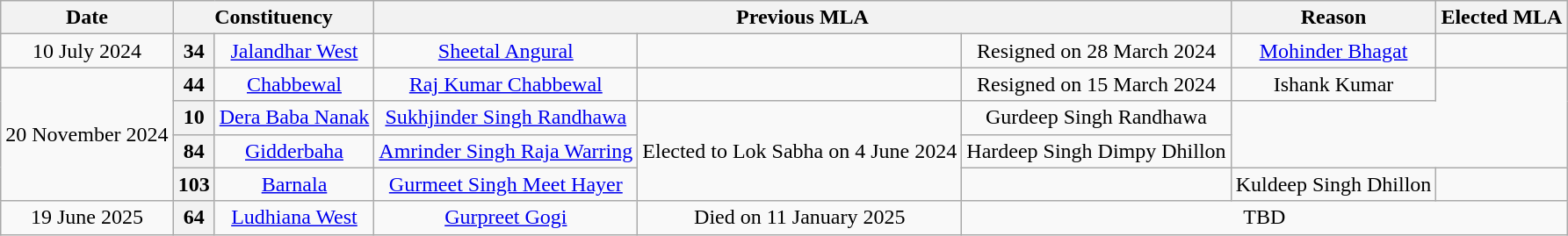<table class="wikitable sortable" style="text-align:center;">
<tr>
<th>Date</th>
<th colspan="2">Constituency</th>
<th colspan="3">Previous MLA</th>
<th>Reason</th>
<th colspan="3">Elected MLA</th>
</tr>
<tr>
<td>10 July 2024</td>
<th>34</th>
<td><a href='#'>Jalandhar West</a></td>
<td><a href='#'>Sheetal Angural</a></td>
<td></td>
<td>Resigned on 28 March 2024</td>
<td><a href='#'>Mohinder Bhagat</a></td>
<td></td>
</tr>
<tr>
<td rowspan="4">20 November 2024</td>
<th>44</th>
<td><a href='#'>Chabbewal</a></td>
<td><a href='#'>Raj Kumar Chabbewal</a></td>
<td></td>
<td>Resigned on 15 March 2024</td>
<td>Ishank Kumar</td>
</tr>
<tr>
<th>10</th>
<td><a href='#'>Dera Baba Nanak</a></td>
<td><a href='#'>Sukhjinder Singh Randhawa</a></td>
<td rowspan=3>Elected to Lok Sabha on 4 June 2024</td>
<td>Gurdeep Singh Randhawa</td>
</tr>
<tr>
<th>84</th>
<td><a href='#'>Gidderbaha</a></td>
<td><a href='#'>Amrinder Singh Raja Warring</a></td>
<td>Hardeep Singh Dimpy Dhillon</td>
</tr>
<tr>
<th>103</th>
<td><a href='#'>Barnala</a></td>
<td><a href='#'>Gurmeet Singh Meet Hayer</a></td>
<td></td>
<td>Kuldeep Singh Dhillon</td>
<td></td>
</tr>
<tr>
<td>19 June 2025</td>
<th>64</th>
<td><a href='#'>Ludhiana West</a></td>
<td><a href='#'>Gurpreet Gogi</a></td>
<td>Died on 11 January 2025</td>
<td colspan=3>TBD</td>
</tr>
</table>
